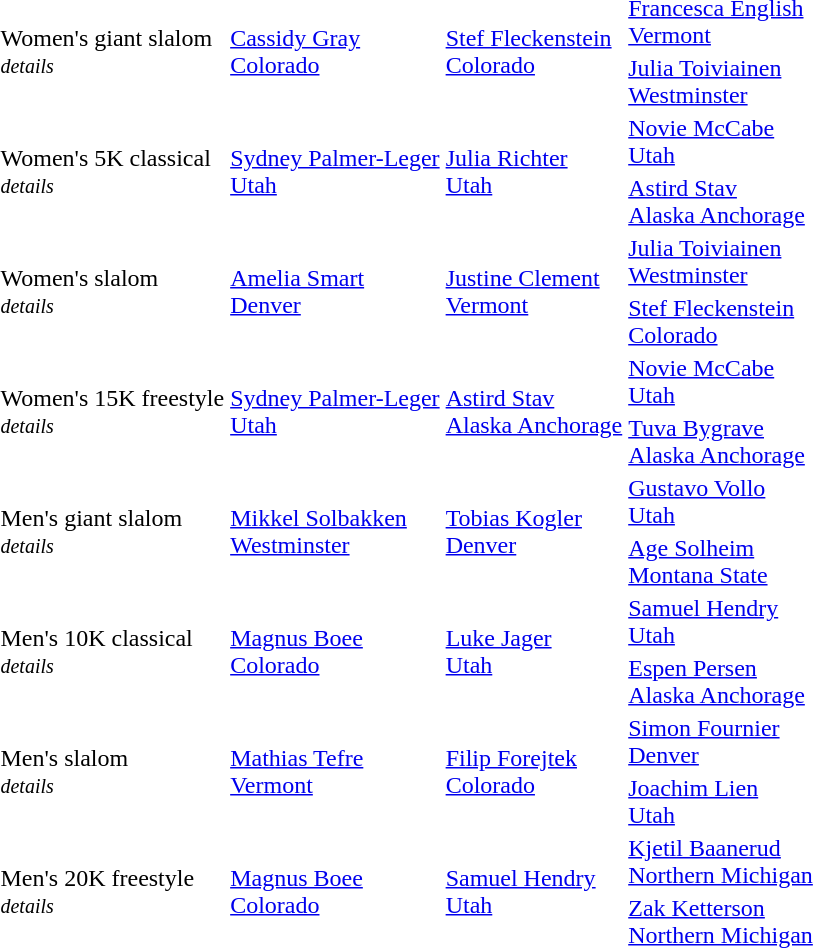<table>
<tr>
<td rowspan=2>Women's giant slalom<br><small><em>details</em></small></td>
<td rowspan=2><a href='#'>Cassidy Gray</a><br> <a href='#'>Colorado</a></td>
<td rowspan=2><a href='#'>Stef Fleckenstein</a><br> <a href='#'>Colorado</a></td>
<td><a href='#'>Francesca English</a><br> <a href='#'>Vermont</a></td>
</tr>
<tr>
<td><a href='#'>Julia Toiviainen</a><br> <a href='#'>Westminster</a></td>
</tr>
<tr>
<td rowspan=2>Women's 5K classical<br><small><em>details</em></small></td>
<td rowspan=2><a href='#'>Sydney Palmer-Leger</a><br> <a href='#'>Utah</a></td>
<td rowspan=2><a href='#'>Julia Richter</a><br> <a href='#'>Utah</a></td>
<td><a href='#'>Novie McCabe</a><br> <a href='#'>Utah</a></td>
</tr>
<tr>
<td><a href='#'>Astird Stav</a><br> <a href='#'>Alaska Anchorage</a></td>
</tr>
<tr>
<td rowspan=2>Women's slalom<br><small><em>details</em></small></td>
<td rowspan=2><a href='#'>Amelia Smart</a><br> <a href='#'>Denver</a></td>
<td rowspan=2><a href='#'>Justine Clement</a><br> <a href='#'>Vermont</a></td>
<td><a href='#'>Julia Toiviainen</a><br> <a href='#'>Westminster</a></td>
</tr>
<tr>
<td><a href='#'>Stef Fleckenstein</a><br> <a href='#'>Colorado</a></td>
</tr>
<tr>
<td rowspan=2>Women's 15K freestyle<br><small><em>details</em></small></td>
<td rowspan=2><a href='#'>Sydney Palmer-Leger</a><br> <a href='#'>Utah</a></td>
<td rowspan=2><a href='#'>Astird Stav</a><br> <a href='#'>Alaska Anchorage</a></td>
<td><a href='#'>Novie McCabe</a><br> <a href='#'>Utah</a></td>
</tr>
<tr>
<td><a href='#'>Tuva Bygrave</a><br> <a href='#'>Alaska Anchorage</a></td>
</tr>
<tr>
<td rowspan=2>Men's giant slalom<br><small><em>details</em></small></td>
<td rowspan=2><a href='#'>Mikkel Solbakken</a><br> <a href='#'>Westminster</a></td>
<td rowspan=2><a href='#'>Tobias Kogler</a><br> <a href='#'>Denver</a></td>
<td><a href='#'>Gustavo Vollo</a><br> <a href='#'>Utah</a></td>
</tr>
<tr>
<td><a href='#'>Age Solheim</a><br> <a href='#'>Montana State</a></td>
</tr>
<tr>
<td rowspan=2>Men's 10K classical<br><small><em>details</em></small></td>
<td rowspan=2><a href='#'>Magnus Boee</a><br> <a href='#'>Colorado</a></td>
<td rowspan=2><a href='#'>Luke Jager</a><br> <a href='#'>Utah</a></td>
<td><a href='#'>Samuel Hendry</a><br> <a href='#'>Utah</a></td>
</tr>
<tr>
<td><a href='#'>Espen Persen</a><br> <a href='#'>Alaska Anchorage</a></td>
</tr>
<tr>
<td rowspan=2>Men's slalom<br><small><em>details</em></small></td>
<td rowspan=2><a href='#'>Mathias Tefre</a><br> <a href='#'>Vermont</a></td>
<td rowspan=2><a href='#'>Filip Forejtek</a><br> <a href='#'>Colorado</a></td>
<td><a href='#'>Simon Fournier</a><br> <a href='#'>Denver</a></td>
</tr>
<tr>
<td><a href='#'>Joachim Lien</a><br> <a href='#'>Utah</a></td>
</tr>
<tr>
<td rowspan=2>Men's 20K freestyle<br><small><em>details</em></small></td>
<td rowspan=2><a href='#'>Magnus Boee</a><br> <a href='#'>Colorado</a></td>
<td rowspan=2><a href='#'>Samuel Hendry</a><br> <a href='#'>Utah</a></td>
<td><a href='#'>Kjetil Baanerud</a><br> <a href='#'>Northern Michigan</a></td>
</tr>
<tr>
<td><a href='#'>Zak Ketterson</a><br> <a href='#'>Northern Michigan</a></td>
</tr>
</table>
